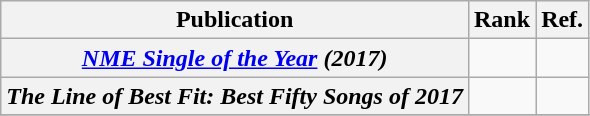<table class="wikitable sortable plainrowheaders">
<tr>
<th>Publication</th>
<th>Rank</th>
<th>Ref.</th>
</tr>
<tr>
<th scope="row"><em><a href='#'>NME Single of the Year</a> (2017)</em></th>
<td></td>
<td></td>
</tr>
<tr>
<th scope="row"><em>The Line of Best Fit: Best Fifty Songs of 2017</em></th>
<td></td>
<td></td>
</tr>
<tr>
</tr>
</table>
